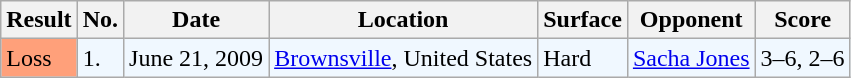<table class="sortable wikitable">
<tr>
<th>Result</th>
<th span="25">No.</th>
<th span="130">Date</th>
<th span="250">Location</th>
<th span="75">Surface</th>
<th span="150">Opponent</th>
<th span="115">Score</th>
</tr>
<tr bgcolor="#f0f8ff">
<td style="background:#ffa07a;">Loss</td>
<td>1.</td>
<td>June 21, 2009</td>
<td><a href='#'>Brownsville</a>, United States</td>
<td>Hard</td>
<td> <a href='#'>Sacha Jones</a></td>
<td>3–6, 2–6</td>
</tr>
</table>
